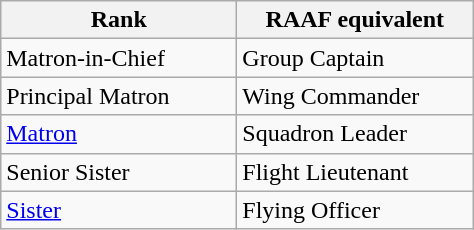<table class="wikitable">
<tr>
<th width="150">Rank</th>
<th width="150">RAAF equivalent</th>
</tr>
<tr>
<td>Matron-in-Chief</td>
<td>Group Captain</td>
</tr>
<tr>
<td>Principal Matron</td>
<td>Wing Commander</td>
</tr>
<tr>
<td><a href='#'>Matron</a></td>
<td>Squadron Leader</td>
</tr>
<tr>
<td>Senior Sister</td>
<td>Flight Lieutenant</td>
</tr>
<tr>
<td><a href='#'>Sister</a></td>
<td>Flying Officer</td>
</tr>
</table>
